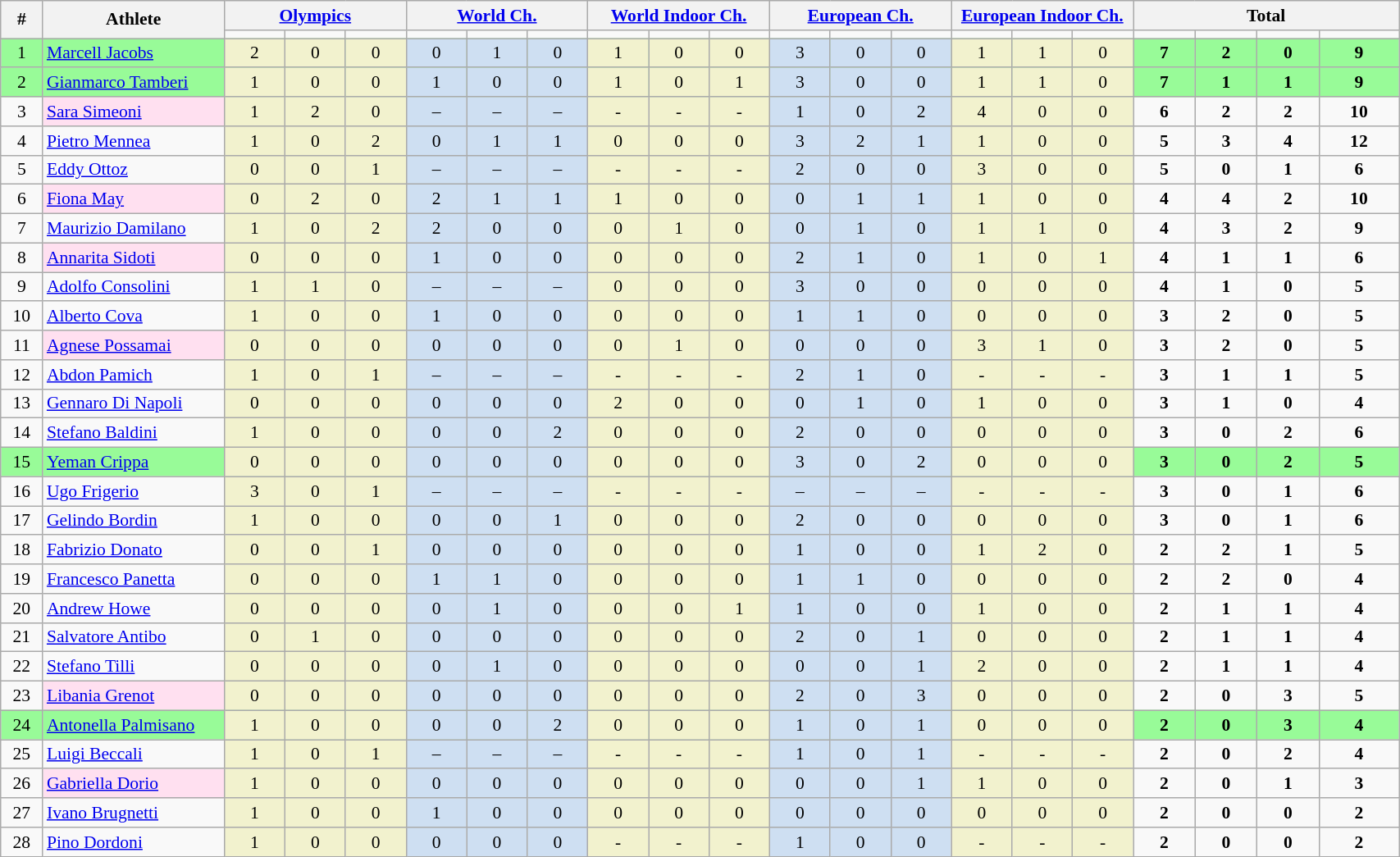<table class="wikitable" width=90% style="font-size:90%; text-align:center;">
<tr>
<th rowspan=2 width=3%>#</th>
<th rowspan=2 width=13%>Athlete</th>
<th colspan=3 width=13%><a href='#'>Olympics</a></th>
<th colspan=3 width=13%><a href='#'>World Ch.</a></th>
<th colspan=3 width=13%><a href='#'>World Indoor Ch.</a></th>
<th colspan=3 width=13%><a href='#'>European Ch.</a></th>
<th colspan=3 width=13%><a href='#'>European Indoor Ch.</a></th>
<th colspan=4 width=20%>Total</th>
</tr>
<tr>
<td></td>
<td></td>
<td></td>
<td></td>
<td></td>
<td></td>
<td></td>
<td></td>
<td></td>
<td></td>
<td></td>
<td></td>
<td></td>
<td></td>
<td></td>
<td></td>
<td></td>
<td></td>
<td></td>
</tr>
<tr bgcolor=palegreen>
<td>1</td>
<td align=left><a href='#'>Marcell Jacobs</a></td>
<td bgcolor=#f2f2ce>2</td>
<td bgcolor=#f2f2ce>0</td>
<td bgcolor=#f2f2ce>0</td>
<td bgcolor=#cedff2>0</td>
<td bgcolor=#cedff2>1</td>
<td bgcolor=#cedff2>0</td>
<td bgcolor=#f2f2ce>1</td>
<td bgcolor=#f2f2ce>0</td>
<td bgcolor=#f2f2ce>0</td>
<td bgcolor=#cedff2>3</td>
<td bgcolor=#cedff2>0</td>
<td bgcolor=#cedff2>0</td>
<td bgcolor=#f2f2ce>1</td>
<td bgcolor=#f2f2ce>1</td>
<td bgcolor=#f2f2ce>0</td>
<td><strong>7</strong></td>
<td><strong>2</strong></td>
<td><strong>0</strong></td>
<td><strong>9</strong></td>
</tr>
<tr bgcolor=palegreen>
<td>2</td>
<td align=left><a href='#'>Gianmarco Tamberi</a></td>
<td bgcolor=#f2f2ce>1</td>
<td bgcolor=#f2f2ce>0</td>
<td bgcolor=#f2f2ce>0</td>
<td bgcolor=#cedff2>1</td>
<td bgcolor=#cedff2>0</td>
<td bgcolor=#cedff2>0</td>
<td bgcolor=#f2f2ce>1</td>
<td bgcolor=#f2f2ce>0</td>
<td bgcolor=#f2f2ce>1</td>
<td bgcolor=#cedff2>3</td>
<td bgcolor=#cedff2>0</td>
<td bgcolor=#cedff2>0</td>
<td bgcolor=#f2f2ce>1</td>
<td bgcolor=#f2f2ce>1</td>
<td bgcolor=#f2f2ce>0</td>
<td><strong>7</strong></td>
<td><strong>1</strong></td>
<td><strong>1</strong></td>
<td><strong>9</strong></td>
</tr>
<tr>
<td>3</td>
<td bgcolor=FFE0F0 align=left><a href='#'>Sara Simeoni</a></td>
<td bgcolor=#f2f2ce>1</td>
<td bgcolor=#f2f2ce>2</td>
<td bgcolor=#f2f2ce>0</td>
<td bgcolor=#cedff2>–</td>
<td bgcolor=#cedff2>–</td>
<td bgcolor=#cedff2>–</td>
<td bgcolor=#f2f2ce>-</td>
<td bgcolor=#f2f2ce>-</td>
<td bgcolor=#f2f2ce>-</td>
<td bgcolor=#cedff2>1</td>
<td bgcolor=#cedff2>0</td>
<td bgcolor=#cedff2>2</td>
<td bgcolor=#f2f2ce>4</td>
<td bgcolor=#f2f2ce>0</td>
<td bgcolor=#f2f2ce>0</td>
<td><strong>6</strong></td>
<td><strong>2</strong></td>
<td><strong>2</strong></td>
<td><strong>10</strong></td>
</tr>
<tr>
<td>4</td>
<td align=left><a href='#'>Pietro Mennea</a></td>
<td bgcolor=#f2f2ce>1</td>
<td bgcolor=#f2f2ce>0</td>
<td bgcolor=#f2f2ce>2</td>
<td bgcolor=#cedff2>0</td>
<td bgcolor=#cedff2>1</td>
<td bgcolor=#cedff2>1</td>
<td bgcolor=#f2f2ce>0</td>
<td bgcolor=#f2f2ce>0</td>
<td bgcolor=#f2f2ce>0</td>
<td bgcolor=#cedff2>3</td>
<td bgcolor=#cedff2>2</td>
<td bgcolor=#cedff2>1</td>
<td bgcolor=#f2f2ce>1</td>
<td bgcolor=#f2f2ce>0</td>
<td bgcolor=#f2f2ce>0</td>
<td><strong>5</strong></td>
<td><strong>3</strong></td>
<td><strong>4</strong></td>
<td><strong>12</strong></td>
</tr>
<tr>
<td>5</td>
<td align=left><a href='#'>Eddy Ottoz</a></td>
<td bgcolor=#f2f2ce>0</td>
<td bgcolor=#f2f2ce>0</td>
<td bgcolor=#f2f2ce>1</td>
<td bgcolor=#cedff2>–</td>
<td bgcolor=#cedff2>–</td>
<td bgcolor=#cedff2>–</td>
<td bgcolor=#f2f2ce>-</td>
<td bgcolor=#f2f2ce>-</td>
<td bgcolor=#f2f2ce>-</td>
<td bgcolor=#cedff2>2</td>
<td bgcolor=#cedff2>0</td>
<td bgcolor=#cedff2>0</td>
<td bgcolor=#f2f2ce>3</td>
<td bgcolor=#f2f2ce>0</td>
<td bgcolor=#f2f2ce>0</td>
<td><strong>5</strong></td>
<td><strong>0</strong></td>
<td><strong>1</strong></td>
<td><strong>6</strong></td>
</tr>
<tr>
<td>6</td>
<td bgcolor=FFE0F0 align=left><a href='#'>Fiona May</a></td>
<td bgcolor=#f2f2ce>0</td>
<td bgcolor=#f2f2ce>2</td>
<td bgcolor=#f2f2ce>0</td>
<td bgcolor=#cedff2>2</td>
<td bgcolor=#cedff2>1</td>
<td bgcolor=#cedff2>1</td>
<td bgcolor=#f2f2ce>1</td>
<td bgcolor=#f2f2ce>0</td>
<td bgcolor=#f2f2ce>0</td>
<td bgcolor=#cedff2>0</td>
<td bgcolor=#cedff2>1</td>
<td bgcolor=#cedff2>1</td>
<td bgcolor=#f2f2ce>1</td>
<td bgcolor=#f2f2ce>0</td>
<td bgcolor=#f2f2ce>0</td>
<td><strong>4</strong></td>
<td><strong>4</strong></td>
<td><strong>2</strong></td>
<td><strong>10</strong></td>
</tr>
<tr>
<td>7</td>
<td align=left><a href='#'>Maurizio Damilano</a></td>
<td bgcolor=#f2f2ce>1</td>
<td bgcolor=#f2f2ce>0</td>
<td bgcolor=#f2f2ce>2</td>
<td bgcolor=#cedff2>2</td>
<td bgcolor=#cedff2>0</td>
<td bgcolor=#cedff2>0</td>
<td bgcolor=#f2f2ce>0</td>
<td bgcolor=#f2f2ce>1</td>
<td bgcolor=#f2f2ce>0</td>
<td bgcolor=#cedff2>0</td>
<td bgcolor=#cedff2>1</td>
<td bgcolor=#cedff2>0</td>
<td bgcolor=#f2f2ce>1</td>
<td bgcolor=#f2f2ce>1</td>
<td bgcolor=#f2f2ce>0</td>
<td><strong>4</strong></td>
<td><strong>3</strong></td>
<td><strong>2</strong></td>
<td><strong>9</strong></td>
</tr>
<tr>
<td>8</td>
<td bgcolor=FFE0F0 align=left><a href='#'>Annarita Sidoti</a></td>
<td bgcolor=#f2f2ce>0</td>
<td bgcolor=#f2f2ce>0</td>
<td bgcolor=#f2f2ce>0</td>
<td bgcolor=#cedff2>1</td>
<td bgcolor=#cedff2>0</td>
<td bgcolor=#cedff2>0</td>
<td bgcolor=#f2f2ce>0</td>
<td bgcolor=#f2f2ce>0</td>
<td bgcolor=#f2f2ce>0</td>
<td bgcolor=#cedff2>2</td>
<td bgcolor=#cedff2>1</td>
<td bgcolor=#cedff2>0</td>
<td bgcolor=#f2f2ce>1</td>
<td bgcolor=#f2f2ce>0</td>
<td bgcolor=#f2f2ce>1</td>
<td><strong>4</strong></td>
<td><strong>1</strong></td>
<td><strong>1</strong></td>
<td><strong>6</strong></td>
</tr>
<tr>
<td>9</td>
<td align=left><a href='#'>Adolfo Consolini</a></td>
<td bgcolor=#f2f2ce>1</td>
<td bgcolor=#f2f2ce>1</td>
<td bgcolor=#f2f2ce>0</td>
<td bgcolor=#cedff2>–</td>
<td bgcolor=#cedff2>–</td>
<td bgcolor=#cedff2>–</td>
<td bgcolor=#f2f2ce>0</td>
<td bgcolor=#f2f2ce>0</td>
<td bgcolor=#f2f2ce>0</td>
<td bgcolor=#cedff2>3</td>
<td bgcolor=#cedff2>0</td>
<td bgcolor=#cedff2>0</td>
<td bgcolor=#f2f2ce>0</td>
<td bgcolor=#f2f2ce>0</td>
<td bgcolor=#f2f2ce>0</td>
<td><strong>4</strong></td>
<td><strong>1</strong></td>
<td><strong>0</strong></td>
<td><strong>5</strong></td>
</tr>
<tr>
<td>10</td>
<td align=left><a href='#'>Alberto Cova</a></td>
<td bgcolor=#f2f2ce>1</td>
<td bgcolor=#f2f2ce>0</td>
<td bgcolor=#f2f2ce>0</td>
<td bgcolor=#cedff2>1</td>
<td bgcolor=#cedff2>0</td>
<td bgcolor=#cedff2>0</td>
<td bgcolor=#f2f2ce>0</td>
<td bgcolor=#f2f2ce>0</td>
<td bgcolor=#f2f2ce>0</td>
<td bgcolor=#cedff2>1</td>
<td bgcolor=#cedff2>1</td>
<td bgcolor=#cedff2>0</td>
<td bgcolor=#f2f2ce>0</td>
<td bgcolor=#f2f2ce>0</td>
<td bgcolor=#f2f2ce>0</td>
<td><strong>3</strong></td>
<td><strong>2</strong></td>
<td><strong>0</strong></td>
<td><strong>5</strong></td>
</tr>
<tr>
<td>11</td>
<td bgcolor=FFE0F0 align=left><a href='#'>Agnese Possamai</a></td>
<td bgcolor=#f2f2ce>0</td>
<td bgcolor=#f2f2ce>0</td>
<td bgcolor=#f2f2ce>0</td>
<td bgcolor=#cedff2>0</td>
<td bgcolor=#cedff2>0</td>
<td bgcolor=#cedff2>0</td>
<td bgcolor=#f2f2ce>0</td>
<td bgcolor=#f2f2ce>1</td>
<td bgcolor=#f2f2ce>0</td>
<td bgcolor=#cedff2>0</td>
<td bgcolor=#cedff2>0</td>
<td bgcolor=#cedff2>0</td>
<td bgcolor=#f2f2ce>3</td>
<td bgcolor=#f2f2ce>1</td>
<td bgcolor=#f2f2ce>0</td>
<td><strong>3</strong></td>
<td><strong>2</strong></td>
<td><strong>0</strong></td>
<td><strong>5</strong></td>
</tr>
<tr>
<td>12</td>
<td align=left><a href='#'>Abdon Pamich</a></td>
<td bgcolor=#f2f2ce>1</td>
<td bgcolor=#f2f2ce>0</td>
<td bgcolor=#f2f2ce>1</td>
<td bgcolor=#cedff2>–</td>
<td bgcolor=#cedff2>–</td>
<td bgcolor=#cedff2>–</td>
<td bgcolor=#f2f2ce>-</td>
<td bgcolor=#f2f2ce>-</td>
<td bgcolor=#f2f2ce>-</td>
<td bgcolor=#cedff2>2</td>
<td bgcolor=#cedff2>1</td>
<td bgcolor=#cedff2>0</td>
<td bgcolor=#f2f2ce>-</td>
<td bgcolor=#f2f2ce>-</td>
<td bgcolor=#f2f2ce>-</td>
<td><strong>3</strong></td>
<td><strong>1</strong></td>
<td><strong>1</strong></td>
<td><strong>5</strong></td>
</tr>
<tr>
<td>13</td>
<td align=left><a href='#'>Gennaro Di Napoli</a></td>
<td bgcolor=#f2f2ce>0</td>
<td bgcolor=#f2f2ce>0</td>
<td bgcolor=#f2f2ce>0</td>
<td bgcolor=#cedff2>0</td>
<td bgcolor=#cedff2>0</td>
<td bgcolor=#cedff2>0</td>
<td bgcolor=#f2f2ce>2</td>
<td bgcolor=#f2f2ce>0</td>
<td bgcolor=#f2f2ce>0</td>
<td bgcolor=#cedff2>0</td>
<td bgcolor=#cedff2>1</td>
<td bgcolor=#cedff2>0</td>
<td bgcolor=#f2f2ce>1</td>
<td bgcolor=#f2f2ce>0</td>
<td bgcolor=#f2f2ce>0</td>
<td><strong>3</strong></td>
<td><strong>1</strong></td>
<td><strong>0</strong></td>
<td><strong>4</strong></td>
</tr>
<tr>
<td>14</td>
<td align=left><a href='#'>Stefano Baldini</a></td>
<td bgcolor=#f2f2ce>1</td>
<td bgcolor=#f2f2ce>0</td>
<td bgcolor=#f2f2ce>0</td>
<td bgcolor=#cedff2>0</td>
<td bgcolor=#cedff2>0</td>
<td bgcolor=#cedff2>2</td>
<td bgcolor=#f2f2ce>0</td>
<td bgcolor=#f2f2ce>0</td>
<td bgcolor=#f2f2ce>0</td>
<td bgcolor=#cedff2>2</td>
<td bgcolor=#cedff2>0</td>
<td bgcolor=#cedff2>0</td>
<td bgcolor=#f2f2ce>0</td>
<td bgcolor=#f2f2ce>0</td>
<td bgcolor=#f2f2ce>0</td>
<td><strong>3</strong></td>
<td><strong>0</strong></td>
<td><strong>2</strong></td>
<td><strong>6</strong></td>
</tr>
<tr bgcolor=palegreen>
<td>15</td>
<td align=left><a href='#'>Yeman Crippa</a></td>
<td bgcolor=#f2f2ce>0</td>
<td bgcolor=#f2f2ce>0</td>
<td bgcolor=#f2f2ce>0</td>
<td bgcolor=#cedff2>0</td>
<td bgcolor=#cedff2>0</td>
<td bgcolor=#cedff2>0</td>
<td bgcolor=#f2f2ce>0</td>
<td bgcolor=#f2f2ce>0</td>
<td bgcolor=#f2f2ce>0</td>
<td bgcolor=#cedff2>3</td>
<td bgcolor=#cedff2>0</td>
<td bgcolor=#cedff2>2</td>
<td bgcolor=#f2f2ce>0</td>
<td bgcolor=#f2f2ce>0</td>
<td bgcolor=#f2f2ce>0</td>
<td><strong>3</strong></td>
<td><strong>0</strong></td>
<td><strong>2</strong></td>
<td><strong>5</strong></td>
</tr>
<tr>
<td>16</td>
<td align=left><a href='#'>Ugo Frigerio</a></td>
<td bgcolor=#f2f2ce>3</td>
<td bgcolor=#f2f2ce>0</td>
<td bgcolor=#f2f2ce>1</td>
<td bgcolor=#cedff2>–</td>
<td bgcolor=#cedff2>–</td>
<td bgcolor=#cedff2>–</td>
<td bgcolor=#f2f2ce>-</td>
<td bgcolor=#f2f2ce>-</td>
<td bgcolor=#f2f2ce>-</td>
<td bgcolor=#cedff2>–</td>
<td bgcolor=#cedff2>–</td>
<td bgcolor=#cedff2>–</td>
<td bgcolor=#f2f2ce>-</td>
<td bgcolor=#f2f2ce>-</td>
<td bgcolor=#f2f2ce>-</td>
<td><strong>3</strong></td>
<td><strong>0</strong></td>
<td><strong>1</strong></td>
<td><strong>6</strong></td>
</tr>
<tr>
<td>17</td>
<td align=left><a href='#'>Gelindo Bordin</a></td>
<td bgcolor=#f2f2ce>1</td>
<td bgcolor=#f2f2ce>0</td>
<td bgcolor=#f2f2ce>0</td>
<td bgcolor=#cedff2>0</td>
<td bgcolor=#cedff2>0</td>
<td bgcolor=#cedff2>1</td>
<td bgcolor=#f2f2ce>0</td>
<td bgcolor=#f2f2ce>0</td>
<td bgcolor=#f2f2ce>0</td>
<td bgcolor=#cedff2>2</td>
<td bgcolor=#cedff2>0</td>
<td bgcolor=#cedff2>0</td>
<td bgcolor=#f2f2ce>0</td>
<td bgcolor=#f2f2ce>0</td>
<td bgcolor=#f2f2ce>0</td>
<td><strong>3</strong></td>
<td><strong>0</strong></td>
<td><strong>1</strong></td>
<td><strong>6</strong></td>
</tr>
<tr>
<td>18</td>
<td align=left><a href='#'>Fabrizio Donato</a></td>
<td bgcolor=#f2f2ce>0</td>
<td bgcolor=#f2f2ce>0</td>
<td bgcolor=#f2f2ce>1</td>
<td bgcolor=#cedff2>0</td>
<td bgcolor=#cedff2>0</td>
<td bgcolor=#cedff2>0</td>
<td bgcolor=#f2f2ce>0</td>
<td bgcolor=#f2f2ce>0</td>
<td bgcolor=#f2f2ce>0</td>
<td bgcolor=#cedff2>1</td>
<td bgcolor=#cedff2>0</td>
<td bgcolor=#cedff2>0</td>
<td bgcolor=#f2f2ce>1</td>
<td bgcolor=#f2f2ce>2</td>
<td bgcolor=#f2f2ce>0</td>
<td><strong>2</strong></td>
<td><strong>2</strong></td>
<td><strong>1</strong></td>
<td><strong>5</strong></td>
</tr>
<tr>
<td>19</td>
<td align=left><a href='#'>Francesco Panetta</a></td>
<td bgcolor=#f2f2ce>0</td>
<td bgcolor=#f2f2ce>0</td>
<td bgcolor=#f2f2ce>0</td>
<td bgcolor=#cedff2>1</td>
<td bgcolor=#cedff2>1</td>
<td bgcolor=#cedff2>0</td>
<td bgcolor=#f2f2ce>0</td>
<td bgcolor=#f2f2ce>0</td>
<td bgcolor=#f2f2ce>0</td>
<td bgcolor=#cedff2>1</td>
<td bgcolor=#cedff2>1</td>
<td bgcolor=#cedff2>0</td>
<td bgcolor=#f2f2ce>0</td>
<td bgcolor=#f2f2ce>0</td>
<td bgcolor=#f2f2ce>0</td>
<td><strong>2</strong></td>
<td><strong>2</strong></td>
<td><strong>0</strong></td>
<td><strong>4</strong></td>
</tr>
<tr>
<td>20</td>
<td align=left><a href='#'>Andrew Howe</a></td>
<td bgcolor=#f2f2ce>0</td>
<td bgcolor=#f2f2ce>0</td>
<td bgcolor=#f2f2ce>0</td>
<td bgcolor=#cedff2>0</td>
<td bgcolor=#cedff2>1</td>
<td bgcolor=#cedff2>0</td>
<td bgcolor=#f2f2ce>0</td>
<td bgcolor=#f2f2ce>0</td>
<td bgcolor=#f2f2ce>1</td>
<td bgcolor=#cedff2>1</td>
<td bgcolor=#cedff2>0</td>
<td bgcolor=#cedff2>0</td>
<td bgcolor=#f2f2ce>1</td>
<td bgcolor=#f2f2ce>0</td>
<td bgcolor=#f2f2ce>0</td>
<td><strong>2</strong></td>
<td><strong>1</strong></td>
<td><strong>1</strong></td>
<td><strong>4</strong></td>
</tr>
<tr>
<td>21</td>
<td align=left><a href='#'>Salvatore Antibo</a></td>
<td bgcolor=#f2f2ce>0</td>
<td bgcolor=#f2f2ce>1</td>
<td bgcolor=#f2f2ce>0</td>
<td bgcolor=#cedff2>0</td>
<td bgcolor=#cedff2>0</td>
<td bgcolor=#cedff2>0</td>
<td bgcolor=#f2f2ce>0</td>
<td bgcolor=#f2f2ce>0</td>
<td bgcolor=#f2f2ce>0</td>
<td bgcolor=#cedff2>2</td>
<td bgcolor=#cedff2>0</td>
<td bgcolor=#cedff2>1</td>
<td bgcolor=#f2f2ce>0</td>
<td bgcolor=#f2f2ce>0</td>
<td bgcolor=#f2f2ce>0</td>
<td><strong>2</strong></td>
<td><strong>1</strong></td>
<td><strong>1</strong></td>
<td><strong>4</strong></td>
</tr>
<tr>
<td>22</td>
<td align=left><a href='#'>Stefano Tilli</a></td>
<td bgcolor=#f2f2ce>0</td>
<td bgcolor=#f2f2ce>0</td>
<td bgcolor=#f2f2ce>0</td>
<td bgcolor=#cedff2>0</td>
<td bgcolor=#cedff2>1</td>
<td bgcolor=#cedff2>0</td>
<td bgcolor=#f2f2ce>0</td>
<td bgcolor=#f2f2ce>0</td>
<td bgcolor=#f2f2ce>0</td>
<td bgcolor=#cedff2>0</td>
<td bgcolor=#cedff2>0</td>
<td bgcolor=#cedff2>1</td>
<td bgcolor=#f2f2ce>2</td>
<td bgcolor=#f2f2ce>0</td>
<td bgcolor=#f2f2ce>0</td>
<td><strong>2</strong></td>
<td><strong>1</strong></td>
<td><strong>1</strong></td>
<td><strong>4</strong></td>
</tr>
<tr>
<td>23</td>
<td bgcolor=FFE0F0 align=left><a href='#'>Libania Grenot</a></td>
<td bgcolor=#f2f2ce>0</td>
<td bgcolor=#f2f2ce>0</td>
<td bgcolor=#f2f2ce>0</td>
<td bgcolor=#cedff2>0</td>
<td bgcolor=#cedff2>0</td>
<td bgcolor=#cedff2>0</td>
<td bgcolor=#f2f2ce>0</td>
<td bgcolor=#f2f2ce>0</td>
<td bgcolor=#f2f2ce>0</td>
<td bgcolor=#cedff2>2</td>
<td bgcolor=#cedff2>0</td>
<td bgcolor=#cedff2>3</td>
<td bgcolor=#f2f2ce>0</td>
<td bgcolor=#f2f2ce>0</td>
<td bgcolor=#f2f2ce>0</td>
<td><strong>2</strong></td>
<td><strong>0</strong></td>
<td><strong>3</strong></td>
<td><strong>5</strong></td>
</tr>
<tr bgcolor=palegreen>
<td>24</td>
<td align=left><a href='#'>Antonella Palmisano</a></td>
<td bgcolor=#f2f2ce>1</td>
<td bgcolor=#f2f2ce>0</td>
<td bgcolor=#f2f2ce>0</td>
<td bgcolor=#cedff2>0</td>
<td bgcolor=#cedff2>0</td>
<td bgcolor=#cedff2>2</td>
<td bgcolor=#f2f2ce>0</td>
<td bgcolor=#f2f2ce>0</td>
<td bgcolor=#f2f2ce>0</td>
<td bgcolor=#cedff2>1</td>
<td bgcolor=#cedff2>0</td>
<td bgcolor=#cedff2>1</td>
<td bgcolor=#f2f2ce>0</td>
<td bgcolor=#f2f2ce>0</td>
<td bgcolor=#f2f2ce>0</td>
<td><strong>2</strong></td>
<td><strong>0</strong></td>
<td><strong>3</strong></td>
<td><strong>4</strong></td>
</tr>
<tr>
<td>25</td>
<td align=left><a href='#'>Luigi Beccali</a></td>
<td bgcolor=#f2f2ce>1</td>
<td bgcolor=#f2f2ce>0</td>
<td bgcolor=#f2f2ce>1</td>
<td bgcolor=#cedff2>–</td>
<td bgcolor=#cedff2>–</td>
<td bgcolor=#cedff2>–</td>
<td bgcolor=#f2f2ce>-</td>
<td bgcolor=#f2f2ce>-</td>
<td bgcolor=#f2f2ce>-</td>
<td bgcolor=#cedff2>1</td>
<td bgcolor=#cedff2>0</td>
<td bgcolor=#cedff2>1</td>
<td bgcolor=#f2f2ce>-</td>
<td bgcolor=#f2f2ce>-</td>
<td bgcolor=#f2f2ce>-</td>
<td><strong>2</strong></td>
<td><strong>0</strong></td>
<td><strong>2</strong></td>
<td><strong>4</strong></td>
</tr>
<tr>
<td>26</td>
<td bgcolor=FFE0F0 align=left><a href='#'>Gabriella Dorio</a></td>
<td bgcolor=#f2f2ce>1</td>
<td bgcolor=#f2f2ce>0</td>
<td bgcolor=#f2f2ce>0</td>
<td bgcolor=#cedff2>0</td>
<td bgcolor=#cedff2>0</td>
<td bgcolor=#cedff2>0</td>
<td bgcolor=#f2f2ce>0</td>
<td bgcolor=#f2f2ce>0</td>
<td bgcolor=#f2f2ce>0</td>
<td bgcolor=#cedff2>0</td>
<td bgcolor=#cedff2>0</td>
<td bgcolor=#cedff2>1</td>
<td bgcolor=#f2f2ce>1</td>
<td bgcolor=#f2f2ce>0</td>
<td bgcolor=#f2f2ce>0</td>
<td><strong>2</strong></td>
<td><strong>0</strong></td>
<td><strong>1</strong></td>
<td><strong>3</strong></td>
</tr>
<tr>
<td>27</td>
<td align=left><a href='#'>Ivano Brugnetti</a></td>
<td bgcolor=#f2f2ce>1</td>
<td bgcolor=#f2f2ce>0</td>
<td bgcolor=#f2f2ce>0</td>
<td bgcolor=#cedff2>1</td>
<td bgcolor=#cedff2>0</td>
<td bgcolor=#cedff2>0</td>
<td bgcolor=#f2f2ce>0</td>
<td bgcolor=#f2f2ce>0</td>
<td bgcolor=#f2f2ce>0</td>
<td bgcolor=#cedff2>0</td>
<td bgcolor=#cedff2>0</td>
<td bgcolor=#cedff2>0</td>
<td bgcolor=#f2f2ce>0</td>
<td bgcolor=#f2f2ce>0</td>
<td bgcolor=#f2f2ce>0</td>
<td><strong>2</strong></td>
<td><strong>0</strong></td>
<td><strong>0</strong></td>
<td><strong>2</strong></td>
</tr>
<tr>
<td>28</td>
<td align=left><a href='#'>Pino Dordoni</a></td>
<td bgcolor=#f2f2ce>1</td>
<td bgcolor=#f2f2ce>0</td>
<td bgcolor=#f2f2ce>0</td>
<td bgcolor=#cedff2>0</td>
<td bgcolor=#cedff2>0</td>
<td bgcolor=#cedff2>0</td>
<td bgcolor=#f2f2ce>-</td>
<td bgcolor=#f2f2ce>-</td>
<td bgcolor=#f2f2ce>-</td>
<td bgcolor=#cedff2>1</td>
<td bgcolor=#cedff2>0</td>
<td bgcolor=#cedff2>0</td>
<td bgcolor=#f2f2ce>-</td>
<td bgcolor=#f2f2ce>-</td>
<td bgcolor=#f2f2ce>-</td>
<td><strong>2</strong></td>
<td><strong>0</strong></td>
<td><strong>0</strong></td>
<td><strong>2</strong></td>
</tr>
</table>
